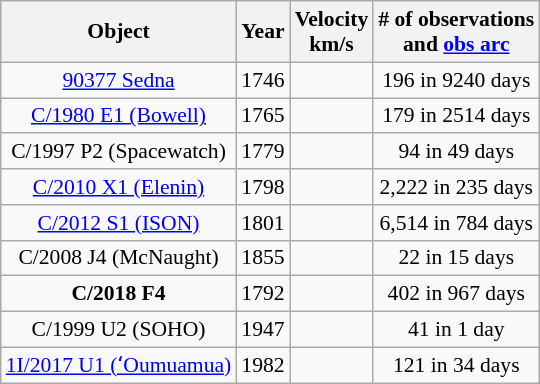<table class="wikitable sortable" style="text-align:center; font-size:0.9em;">
<tr>
<th>Object</th>
<th>Year</th>
<th>Velocity<br>km/s</th>
<th># of observations<br> and <a href='#'>obs arc</a></th>
</tr>
<tr>
<td><a href='#'>90377 Sedna</a></td>
<td>1746</td>
<td></td>
<td>196 in 9240 days</td>
</tr>
<tr>
<td><a href='#'>C/1980 E1 (Bowell)</a></td>
<td>1765</td>
<td></td>
<td>179 in 2514 days</td>
</tr>
<tr>
<td>C/1997 P2 (Spacewatch)</td>
<td>1779</td>
<td></td>
<td>94 in 49 days</td>
</tr>
<tr>
<td><a href='#'>C/2010 X1 (Elenin)</a></td>
<td>1798</td>
<td></td>
<td>2,222 in 235 days</td>
</tr>
<tr>
<td><a href='#'>C/2012 S1 (ISON)</a></td>
<td>1801</td>
<td></td>
<td>6,514 in 784 days</td>
</tr>
<tr>
<td>C/2008 J4 (McNaught)</td>
<td>1855</td>
<td></td>
<td>22 in 15 days</td>
</tr>
<tr>
<td><strong>C/2018 F4</strong></td>
<td>1792</td>
<td></td>
<td>402 in 967 days</td>
</tr>
<tr>
<td>C/1999 U2 (SOHO)</td>
<td>1947</td>
<td></td>
<td>41 in 1 day</td>
</tr>
<tr>
<td><a href='#'>1I/2017 U1 (ʻOumuamua)</a></td>
<td>1982</td>
<td></td>
<td>121 in 34 days</td>
</tr>
</table>
